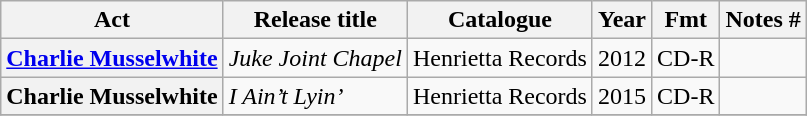<table class="wikitable plainrowheaders sortable">
<tr>
<th scope="col" class="unsortable">Act</th>
<th scope="col">Release title</th>
<th scope="col">Catalogue</th>
<th scope="col">Year</th>
<th scope="col">Fmt</th>
<th scope="col" class="unsortable">Notes #</th>
</tr>
<tr>
<th scope="row"><a href='#'>Charlie Musselwhite</a></th>
<td><em>Juke Joint Chapel</em></td>
<td>Henrietta Records</td>
<td>2012</td>
<td>CD-R</td>
<td></td>
</tr>
<tr>
<th scope="row">Charlie Musselwhite</th>
<td><em>I Ain’t Lyin’ </em></td>
<td>Henrietta Records</td>
<td>2015</td>
<td>CD-R</td>
<td></td>
</tr>
<tr>
</tr>
</table>
